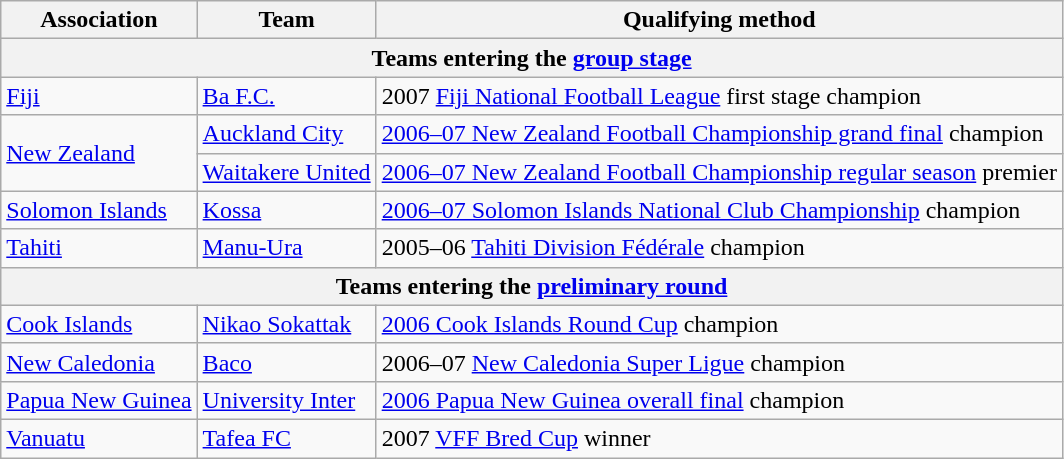<table class="wikitable">
<tr>
<th>Association</th>
<th>Team</th>
<th>Qualifying method</th>
</tr>
<tr>
<th colspan=3>Teams entering the <a href='#'>group stage</a></th>
</tr>
<tr>
<td> <a href='#'>Fiji</a></td>
<td><a href='#'>Ba F.C.</a></td>
<td>2007 <a href='#'>Fiji National Football League</a> first stage champion</td>
</tr>
<tr>
<td rowspan=2> <a href='#'>New Zealand</a></td>
<td><a href='#'>Auckland City</a></td>
<td><a href='#'>2006–07 New Zealand Football Championship grand final</a> champion</td>
</tr>
<tr>
<td><a href='#'>Waitakere United</a></td>
<td><a href='#'>2006–07 New Zealand Football Championship regular season</a> premier</td>
</tr>
<tr>
<td> <a href='#'>Solomon Islands</a></td>
<td><a href='#'>Kossa</a></td>
<td><a href='#'>2006–07 Solomon Islands National Club Championship</a> champion</td>
</tr>
<tr>
<td> <a href='#'>Tahiti</a></td>
<td><a href='#'>Manu-Ura</a></td>
<td>2005–06 <a href='#'>Tahiti Division Fédérale</a> champion</td>
</tr>
<tr>
<th colspan=3>Teams entering the <a href='#'>preliminary round</a></th>
</tr>
<tr>
<td> <a href='#'>Cook Islands</a></td>
<td><a href='#'>Nikao Sokattak</a></td>
<td><a href='#'>2006 Cook Islands Round Cup</a> champion</td>
</tr>
<tr>
<td> <a href='#'>New Caledonia</a></td>
<td><a href='#'>Baco</a></td>
<td>2006–07 <a href='#'>New Caledonia Super Ligue</a> champion</td>
</tr>
<tr>
<td> <a href='#'>Papua New Guinea</a></td>
<td><a href='#'>University Inter</a></td>
<td><a href='#'>2006 Papua New Guinea overall final</a> champion</td>
</tr>
<tr>
<td> <a href='#'>Vanuatu</a></td>
<td><a href='#'>Tafea FC</a></td>
<td>2007 <a href='#'>VFF Bred Cup</a> winner</td>
</tr>
</table>
